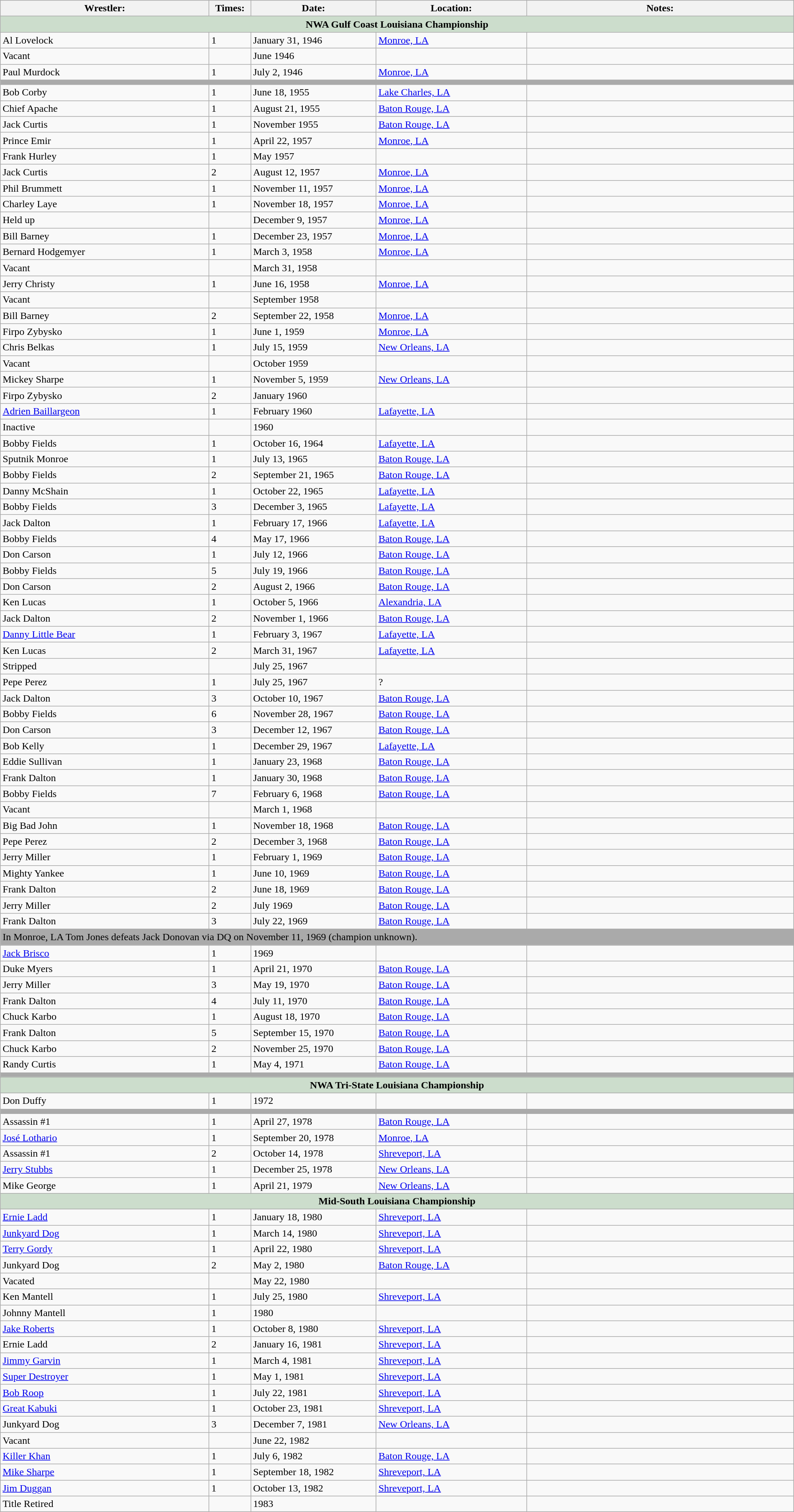<table class="wikitable" width=100%>
<tr>
<th width=25%>Wrestler:</th>
<th width=5%>Times:</th>
<th width=15%>Date:</th>
<th width=18%>Location:</th>
<th width=32%>Notes:</th>
</tr>
<tr>
<td colspan=5 style="background: #ccddcc;" align=center><strong>NWA Gulf Coast Louisiana Championship</strong></td>
</tr>
<tr>
<td>Al Lovelock</td>
<td>1</td>
<td>January 31, 1946</td>
<td><a href='#'>Monroe, LA</a></td>
<td></td>
</tr>
<tr>
<td>Vacant</td>
<td></td>
<td>June 1946</td>
<td></td>
<td></td>
</tr>
<tr>
<td>Paul Murdock</td>
<td>1</td>
<td>July 2, 1946</td>
<td><a href='#'>Monroe, LA</a></td>
<td></td>
</tr>
<tr>
<td colspan=5 style="background: #aaaaaa;"></td>
</tr>
<tr>
<td>Bob Corby</td>
<td>1</td>
<td>June 18, 1955</td>
<td><a href='#'>Lake Charles, LA</a></td>
<td></td>
</tr>
<tr>
<td>Chief Apache</td>
<td>1</td>
<td>August 21, 1955</td>
<td><a href='#'>Baton Rouge, LA</a></td>
<td></td>
</tr>
<tr>
<td>Jack Curtis</td>
<td>1</td>
<td>November 1955</td>
<td><a href='#'>Baton Rouge, LA</a></td>
<td></td>
</tr>
<tr>
<td>Prince Emir</td>
<td>1</td>
<td>April 22, 1957</td>
<td><a href='#'>Monroe, LA</a></td>
<td></td>
</tr>
<tr>
<td>Frank Hurley</td>
<td>1</td>
<td>May 1957</td>
<td></td>
<td></td>
</tr>
<tr>
<td>Jack Curtis</td>
<td>2</td>
<td>August 12, 1957</td>
<td><a href='#'>Monroe, LA</a></td>
<td></td>
</tr>
<tr>
<td>Phil Brummett</td>
<td>1</td>
<td>November 11, 1957</td>
<td><a href='#'>Monroe, LA</a></td>
<td></td>
</tr>
<tr>
<td>Charley Laye</td>
<td>1</td>
<td>November 18, 1957</td>
<td><a href='#'>Monroe, LA</a></td>
<td></td>
</tr>
<tr>
<td>Held up</td>
<td></td>
<td>December 9, 1957</td>
<td><a href='#'>Monroe, LA</a></td>
<td></td>
</tr>
<tr>
<td>Bill Barney</td>
<td>1</td>
<td>December 23, 1957</td>
<td><a href='#'>Monroe, LA</a></td>
<td></td>
</tr>
<tr>
<td>Bernard Hodgemyer</td>
<td>1</td>
<td>March 3, 1958</td>
<td><a href='#'>Monroe, LA</a></td>
<td></td>
</tr>
<tr>
<td>Vacant</td>
<td></td>
<td>March 31, 1958</td>
<td></td>
<td></td>
</tr>
<tr>
<td>Jerry Christy</td>
<td>1</td>
<td>June 16, 1958</td>
<td><a href='#'>Monroe, LA</a></td>
<td></td>
</tr>
<tr>
<td>Vacant</td>
<td></td>
<td>September 1958</td>
<td></td>
<td></td>
</tr>
<tr>
<td>Bill Barney</td>
<td>2</td>
<td>September 22, 1958</td>
<td><a href='#'>Monroe, LA</a></td>
<td></td>
</tr>
<tr>
<td>Firpo Zybysko</td>
<td>1</td>
<td>June 1, 1959</td>
<td><a href='#'>Monroe, LA</a></td>
<td></td>
</tr>
<tr>
<td>Chris Belkas</td>
<td>1</td>
<td>July 15, 1959</td>
<td><a href='#'>New Orleans, LA</a></td>
<td></td>
</tr>
<tr>
<td>Vacant</td>
<td></td>
<td>October 1959</td>
<td></td>
<td></td>
</tr>
<tr>
<td>Mickey Sharpe</td>
<td>1</td>
<td>November 5, 1959</td>
<td><a href='#'>New Orleans, LA</a></td>
<td></td>
</tr>
<tr>
<td>Firpo Zybysko</td>
<td>2</td>
<td>January 1960</td>
<td></td>
<td></td>
</tr>
<tr>
<td><a href='#'>Adrien Baillargeon</a></td>
<td>1</td>
<td>February 1960</td>
<td><a href='#'>Lafayette, LA</a></td>
<td></td>
</tr>
<tr>
<td>Inactive</td>
<td></td>
<td>1960</td>
<td></td>
<td></td>
</tr>
<tr>
<td>Bobby Fields</td>
<td>1</td>
<td>October 16, 1964</td>
<td><a href='#'>Lafayette, LA</a></td>
<td></td>
</tr>
<tr>
<td>Sputnik Monroe</td>
<td>1</td>
<td>July 13, 1965</td>
<td><a href='#'>Baton Rouge, LA</a></td>
<td></td>
</tr>
<tr>
<td>Bobby Fields</td>
<td>2</td>
<td>September 21, 1965</td>
<td><a href='#'>Baton Rouge, LA</a></td>
<td></td>
</tr>
<tr>
<td>Danny McShain</td>
<td>1</td>
<td>October 22, 1965</td>
<td><a href='#'>Lafayette, LA</a></td>
<td></td>
</tr>
<tr>
<td>Bobby Fields</td>
<td>3</td>
<td>December 3, 1965</td>
<td><a href='#'>Lafayette, LA</a></td>
<td></td>
</tr>
<tr>
<td>Jack Dalton</td>
<td>1</td>
<td>February 17, 1966</td>
<td><a href='#'>Lafayette, LA</a></td>
<td></td>
</tr>
<tr>
<td>Bobby Fields</td>
<td>4</td>
<td>May 17, 1966</td>
<td><a href='#'>Baton Rouge, LA</a></td>
<td></td>
</tr>
<tr>
<td>Don Carson</td>
<td>1</td>
<td>July 12, 1966</td>
<td><a href='#'>Baton Rouge, LA</a></td>
<td></td>
</tr>
<tr>
<td>Bobby Fields</td>
<td>5</td>
<td>July 19, 1966</td>
<td><a href='#'>Baton Rouge, LA</a></td>
<td></td>
</tr>
<tr>
<td>Don Carson</td>
<td>2</td>
<td>August 2, 1966</td>
<td><a href='#'>Baton Rouge, LA</a></td>
<td></td>
</tr>
<tr>
<td>Ken Lucas</td>
<td>1</td>
<td>October 5, 1966</td>
<td><a href='#'>Alexandria, LA</a></td>
<td></td>
</tr>
<tr>
<td>Jack Dalton</td>
<td>2</td>
<td>November 1, 1966</td>
<td><a href='#'>Baton Rouge, LA</a></td>
<td></td>
</tr>
<tr>
<td><a href='#'>Danny Little Bear</a></td>
<td>1</td>
<td>February 3, 1967</td>
<td><a href='#'>Lafayette, LA</a></td>
<td></td>
</tr>
<tr>
<td>Ken Lucas</td>
<td>2</td>
<td>March 31, 1967</td>
<td><a href='#'>Lafayette, LA</a></td>
<td></td>
</tr>
<tr>
<td>Stripped</td>
<td></td>
<td>July 25, 1967</td>
<td></td>
<td></td>
</tr>
<tr>
<td>Pepe Perez</td>
<td>1</td>
<td>July 25, 1967</td>
<td>?</td>
<td></td>
</tr>
<tr>
<td>Jack Dalton</td>
<td>3</td>
<td>October 10, 1967</td>
<td><a href='#'>Baton Rouge, LA</a></td>
<td></td>
</tr>
<tr>
<td>Bobby Fields</td>
<td>6</td>
<td>November 28, 1967</td>
<td><a href='#'>Baton Rouge, LA</a></td>
<td></td>
</tr>
<tr>
<td>Don Carson</td>
<td>3</td>
<td>December 12, 1967</td>
<td><a href='#'>Baton Rouge, LA</a></td>
<td></td>
</tr>
<tr>
<td>Bob Kelly</td>
<td>1</td>
<td>December 29, 1967</td>
<td><a href='#'>Lafayette, LA</a></td>
<td></td>
</tr>
<tr>
<td>Eddie Sullivan</td>
<td>1</td>
<td>January 23, 1968</td>
<td><a href='#'>Baton Rouge, LA</a></td>
<td></td>
</tr>
<tr>
<td>Frank Dalton</td>
<td>1</td>
<td>January 30, 1968</td>
<td><a href='#'>Baton Rouge, LA</a></td>
<td></td>
</tr>
<tr>
<td>Bobby Fields</td>
<td>7</td>
<td>February 6, 1968</td>
<td><a href='#'>Baton Rouge, LA</a></td>
<td></td>
</tr>
<tr>
<td>Vacant</td>
<td></td>
<td>March 1, 1968</td>
<td></td>
<td></td>
</tr>
<tr>
<td>Big Bad John</td>
<td>1</td>
<td>November 18, 1968</td>
<td><a href='#'>Baton Rouge, LA</a></td>
<td></td>
</tr>
<tr>
<td>Pepe Perez</td>
<td>2</td>
<td>December 3, 1968</td>
<td><a href='#'>Baton Rouge, LA</a></td>
<td></td>
</tr>
<tr>
<td>Jerry Miller</td>
<td>1</td>
<td>February 1, 1969</td>
<td><a href='#'>Baton Rouge, LA</a></td>
<td></td>
</tr>
<tr>
<td>Mighty Yankee</td>
<td>1</td>
<td>June 10, 1969</td>
<td><a href='#'>Baton Rouge, LA</a></td>
<td></td>
</tr>
<tr>
<td>Frank Dalton</td>
<td>2</td>
<td>June 18, 1969</td>
<td><a href='#'>Baton Rouge, LA</a></td>
<td></td>
</tr>
<tr>
<td>Jerry Miller</td>
<td>2</td>
<td>July 1969</td>
<td><a href='#'>Baton Rouge, LA</a></td>
<td></td>
</tr>
<tr>
<td>Frank Dalton</td>
<td>3</td>
<td>July 22, 1969</td>
<td><a href='#'>Baton Rouge, LA</a></td>
<td></td>
</tr>
<tr>
<td colspan=5 style="background: #aaaaaa;">In Monroe, LA Tom Jones defeats Jack Donovan via DQ on November 11, 1969 (champion unknown).</td>
</tr>
<tr>
<td><a href='#'>Jack Brisco</a></td>
<td>1</td>
<td>1969</td>
<td></td>
<td></td>
</tr>
<tr>
<td>Duke Myers</td>
<td>1</td>
<td>April 21, 1970</td>
<td><a href='#'>Baton Rouge, LA</a></td>
<td></td>
</tr>
<tr>
<td>Jerry Miller</td>
<td>3</td>
<td>May 19, 1970</td>
<td><a href='#'>Baton Rouge, LA</a></td>
<td></td>
</tr>
<tr>
<td>Frank Dalton</td>
<td>4</td>
<td>July 11, 1970</td>
<td><a href='#'>Baton Rouge, LA</a></td>
<td></td>
</tr>
<tr>
<td>Chuck Karbo</td>
<td>1</td>
<td>August 18, 1970</td>
<td><a href='#'>Baton Rouge, LA</a></td>
<td></td>
</tr>
<tr>
<td>Frank Dalton</td>
<td>5</td>
<td>September 15, 1970</td>
<td><a href='#'>Baton Rouge, LA</a></td>
<td></td>
</tr>
<tr>
<td>Chuck Karbo</td>
<td>2</td>
<td>November 25, 1970</td>
<td><a href='#'>Baton Rouge, LA</a></td>
<td></td>
</tr>
<tr>
<td>Randy Curtis</td>
<td>1</td>
<td>May 4, 1971</td>
<td><a href='#'>Baton Rouge, LA</a></td>
<td></td>
</tr>
<tr>
<td colspan=5 style="background: #aaaaaa;"></td>
</tr>
<tr>
<td colspan=5 style="background: #ccddcc;" align=center><strong>NWA Tri-State Louisiana Championship</strong></td>
</tr>
<tr>
<td>Don Duffy</td>
<td>1</td>
<td>1972</td>
<td></td>
<td></td>
</tr>
<tr>
<td colspan=5 style="background: #aaaaaa;"></td>
</tr>
<tr>
<td>Assassin #1</td>
<td>1</td>
<td>April 27, 1978</td>
<td><a href='#'>Baton Rouge, LA</a></td>
<td></td>
</tr>
<tr>
<td><a href='#'>José Lothario</a></td>
<td>1</td>
<td>September 20, 1978</td>
<td><a href='#'>Monroe, LA</a></td>
<td></td>
</tr>
<tr>
<td>Assassin #1</td>
<td>2</td>
<td>October 14, 1978</td>
<td><a href='#'>Shreveport, LA</a></td>
<td></td>
</tr>
<tr>
<td><a href='#'>Jerry Stubbs</a></td>
<td>1</td>
<td>December 25, 1978</td>
<td><a href='#'>New Orleans, LA</a></td>
<td></td>
</tr>
<tr>
<td>Mike George</td>
<td>1</td>
<td>April 21, 1979</td>
<td><a href='#'>New Orleans, LA</a></td>
<td></td>
</tr>
<tr>
<td colspan=5 style="background: #ccddcc;" align=center><strong>Mid-South Louisiana Championship</strong></td>
</tr>
<tr>
<td><a href='#'>Ernie Ladd</a></td>
<td>1</td>
<td>January 18, 1980</td>
<td><a href='#'>Shreveport, LA</a></td>
<td></td>
</tr>
<tr>
<td><a href='#'>Junkyard Dog</a></td>
<td>1</td>
<td>March 14, 1980</td>
<td><a href='#'>Shreveport, LA</a></td>
<td></td>
</tr>
<tr>
<td><a href='#'>Terry Gordy</a></td>
<td>1</td>
<td>April 22, 1980</td>
<td><a href='#'>Shreveport, LA</a></td>
<td></td>
</tr>
<tr>
<td>Junkyard Dog</td>
<td>2</td>
<td>May 2, 1980</td>
<td><a href='#'>Baton Rouge, LA</a></td>
<td></td>
</tr>
<tr>
<td>Vacated</td>
<td></td>
<td>May 22, 1980</td>
<td></td>
<td></td>
</tr>
<tr>
<td>Ken Mantell</td>
<td>1</td>
<td>July 25, 1980</td>
<td><a href='#'>Shreveport, LA</a></td>
<td></td>
</tr>
<tr>
<td>Johnny Mantell</td>
<td>1</td>
<td>1980</td>
<td></td>
<td></td>
</tr>
<tr>
<td><a href='#'>Jake Roberts</a></td>
<td>1</td>
<td>October 8, 1980</td>
<td><a href='#'>Shreveport, LA</a></td>
<td></td>
</tr>
<tr>
<td>Ernie Ladd</td>
<td>2</td>
<td>January 16, 1981</td>
<td><a href='#'>Shreveport, LA</a><br></td>
</tr>
<tr>
<td><a href='#'>Jimmy Garvin</a></td>
<td>1</td>
<td>March 4, 1981</td>
<td><a href='#'>Shreveport, LA</a></td>
<td></td>
</tr>
<tr>
<td><a href='#'>Super Destroyer</a></td>
<td>1</td>
<td>May 1, 1981</td>
<td><a href='#'>Shreveport, LA</a></td>
<td></td>
</tr>
<tr>
<td><a href='#'>Bob Roop</a></td>
<td>1</td>
<td>July 22, 1981</td>
<td><a href='#'>Shreveport, LA</a></td>
<td></td>
</tr>
<tr>
<td><a href='#'>Great Kabuki</a></td>
<td>1</td>
<td>October 23, 1981 </td>
<td><a href='#'>Shreveport, LA</a></td>
<td></td>
</tr>
<tr>
<td>Junkyard Dog</td>
<td>3</td>
<td>December 7, 1981</td>
<td><a href='#'>New Orleans, LA</a></td>
<td></td>
</tr>
<tr>
<td>Vacant</td>
<td></td>
<td>June 22, 1982</td>
<td></td>
<td></td>
</tr>
<tr>
<td><a href='#'>Killer Khan</a></td>
<td>1</td>
<td>July 6, 1982</td>
<td><a href='#'>Baton Rouge, LA</a></td>
<td></td>
</tr>
<tr>
<td><a href='#'>Mike Sharpe</a></td>
<td>1</td>
<td>September 18, 1982</td>
<td><a href='#'>Shreveport, LA</a></td>
<td></td>
</tr>
<tr>
<td><a href='#'>Jim Duggan</a></td>
<td>1</td>
<td>October 13, 1982</td>
<td><a href='#'>Shreveport, LA</a></td>
<td></td>
</tr>
<tr>
<td>Title Retired</td>
<td></td>
<td>1983</td>
<td></td>
<td></td>
</tr>
</table>
